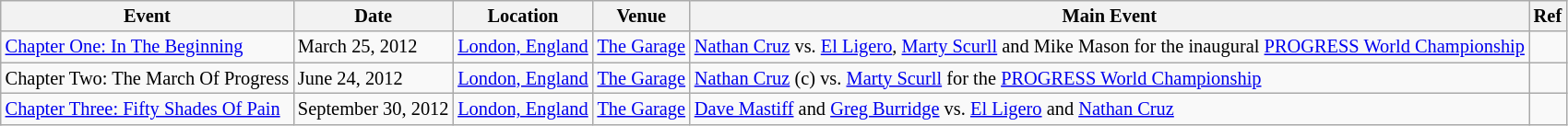<table class="wikitable" style="font-size:85%;">
<tr>
<th>Event</th>
<th>Date</th>
<th>Location</th>
<th>Venue</th>
<th>Main Event</th>
<th>Ref</th>
</tr>
<tr>
<td><a href='#'>Chapter One: In The Beginning</a></td>
<td>March 25, 2012</td>
<td><a href='#'>London, England</a></td>
<td><a href='#'>The Garage</a></td>
<td><a href='#'>Nathan Cruz</a> vs. <a href='#'>El Ligero</a>, <a href='#'>Marty Scurll</a> and Mike Mason for the inaugural <a href='#'>PROGRESS World Championship</a></td>
<td></td>
</tr>
<tr>
<td>Chapter Two: The March Of Progress</td>
<td>June 24, 2012</td>
<td><a href='#'>London, England</a></td>
<td><a href='#'>The Garage</a></td>
<td><a href='#'>Nathan Cruz</a> (c) vs. <a href='#'>Marty Scurll</a> for the <a href='#'>PROGRESS World Championship</a></td>
<td></td>
</tr>
<tr>
<td><a href='#'>Chapter Three: Fifty Shades Of Pain</a></td>
<td>September 30, 2012</td>
<td><a href='#'>London, England</a></td>
<td><a href='#'>The Garage</a></td>
<td><a href='#'>Dave Mastiff</a> and <a href='#'>Greg Burridge</a> vs. <a href='#'>El Ligero</a> and <a href='#'>Nathan Cruz</a></td>
<td></td>
</tr>
</table>
